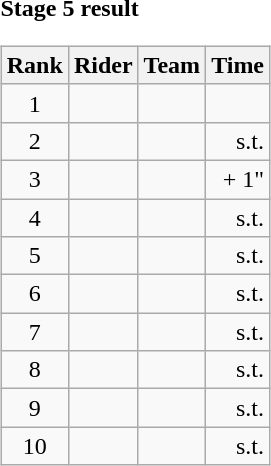<table>
<tr>
<td><strong>Stage 5 result</strong><br><table class="wikitable">
<tr>
<th scope="col">Rank</th>
<th scope="col">Rider</th>
<th scope="col">Team</th>
<th scope="col">Time</th>
</tr>
<tr>
<td style="text-align:center;">1</td>
<td></td>
<td></td>
<td style="text-align:right;"></td>
</tr>
<tr>
<td style="text-align:center;">2</td>
<td></td>
<td></td>
<td style="text-align:right;">s.t.</td>
</tr>
<tr>
<td style="text-align:center;">3</td>
<td></td>
<td></td>
<td style="text-align:right;">+ 1"</td>
</tr>
<tr>
<td style="text-align:center;">4</td>
<td></td>
<td></td>
<td style="text-align:right;">s.t.</td>
</tr>
<tr>
<td style="text-align:center;">5</td>
<td></td>
<td></td>
<td style="text-align:right;">s.t.</td>
</tr>
<tr>
<td style="text-align:center;">6</td>
<td></td>
<td></td>
<td style="text-align:right;">s.t.</td>
</tr>
<tr>
<td style="text-align:center;">7</td>
<td></td>
<td></td>
<td style="text-align:right;">s.t.</td>
</tr>
<tr>
<td style="text-align:center;">8</td>
<td></td>
<td></td>
<td style="text-align:right;">s.t.</td>
</tr>
<tr>
<td style="text-align:center;">9</td>
<td></td>
<td></td>
<td style="text-align:right;">s.t.</td>
</tr>
<tr>
<td style="text-align:center;">10</td>
<td></td>
<td></td>
<td style="text-align:right;">s.t.</td>
</tr>
</table>
</td>
</tr>
</table>
